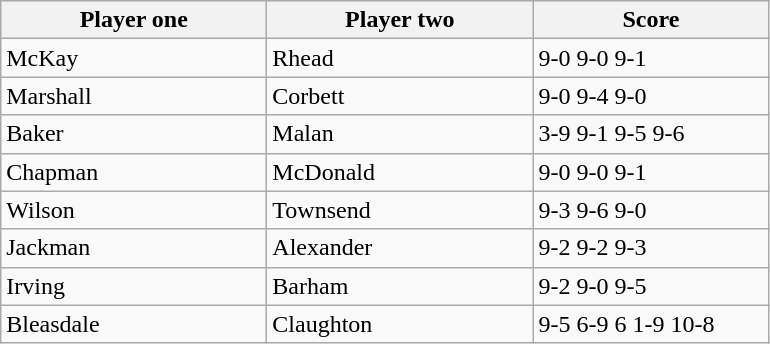<table class="wikitable">
<tr>
<th width=170>Player one</th>
<th width=170>Player two</th>
<th width=150>Score</th>
</tr>
<tr>
<td> McKay</td>
<td> Rhead</td>
<td>9-0 9-0 9-1</td>
</tr>
<tr>
<td> Marshall</td>
<td> Corbett</td>
<td>9-0 9-4 9-0</td>
</tr>
<tr>
<td> Baker</td>
<td> Malan</td>
<td>3-9 9-1 9-5 9-6</td>
</tr>
<tr>
<td> Chapman</td>
<td> McDonald</td>
<td>9-0 9-0 9-1</td>
</tr>
<tr>
<td> Wilson</td>
<td> Townsend</td>
<td>9-3 9-6 9-0</td>
</tr>
<tr>
<td> Jackman</td>
<td> Alexander</td>
<td>9-2 9-2 9-3</td>
</tr>
<tr>
<td> Irving</td>
<td> Barham</td>
<td>9-2 9-0 9-5</td>
</tr>
<tr>
<td> Bleasdale</td>
<td> Claughton</td>
<td>9-5 6-9 6 1-9 10-8</td>
</tr>
</table>
